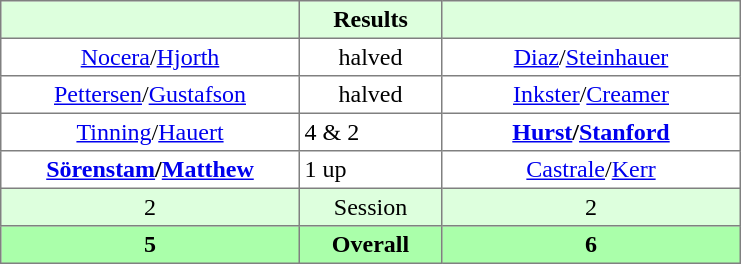<table border="1" cellpadding="3" style="border-collapse:collapse; text-align:center;">
<tr style="background:#dfd;">
<th style="width:12em;"></th>
<th style="width:5.5em;">Results</th>
<th style="width:12em;"></th>
</tr>
<tr>
<td><a href='#'>Nocera</a>/<a href='#'>Hjorth</a></td>
<td>halved</td>
<td><a href='#'>Diaz</a>/<a href='#'>Steinhauer</a></td>
</tr>
<tr>
<td><a href='#'>Pettersen</a>/<a href='#'>Gustafson</a></td>
<td>halved</td>
<td><a href='#'>Inkster</a>/<a href='#'>Creamer</a></td>
</tr>
<tr>
<td><a href='#'>Tinning</a>/<a href='#'>Hauert</a></td>
<td align=left> 4 & 2</td>
<td><strong><a href='#'>Hurst</a>/<a href='#'>Stanford</a></strong></td>
</tr>
<tr>
<td><strong><a href='#'>Sörenstam</a>/<a href='#'>Matthew</a></strong></td>
<td align=left> 1 up</td>
<td><a href='#'>Castrale</a>/<a href='#'>Kerr</a></td>
</tr>
<tr style="background:#dfd;">
<td>2</td>
<td>Session</td>
<td>2</td>
</tr>
<tr style="background:#afa;">
<th>5</th>
<th>Overall</th>
<th>6</th>
</tr>
</table>
